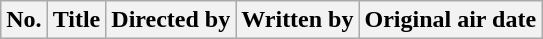<table class="wikitable plainrowheaders">
<tr>
<th style="background:#;">No.</th>
<th style="background:#;">Title</th>
<th style="background:#;">Directed by</th>
<th style="background:#;">Written by</th>
<th style="background:#;">Original air date<br>











</th>
</tr>
</table>
